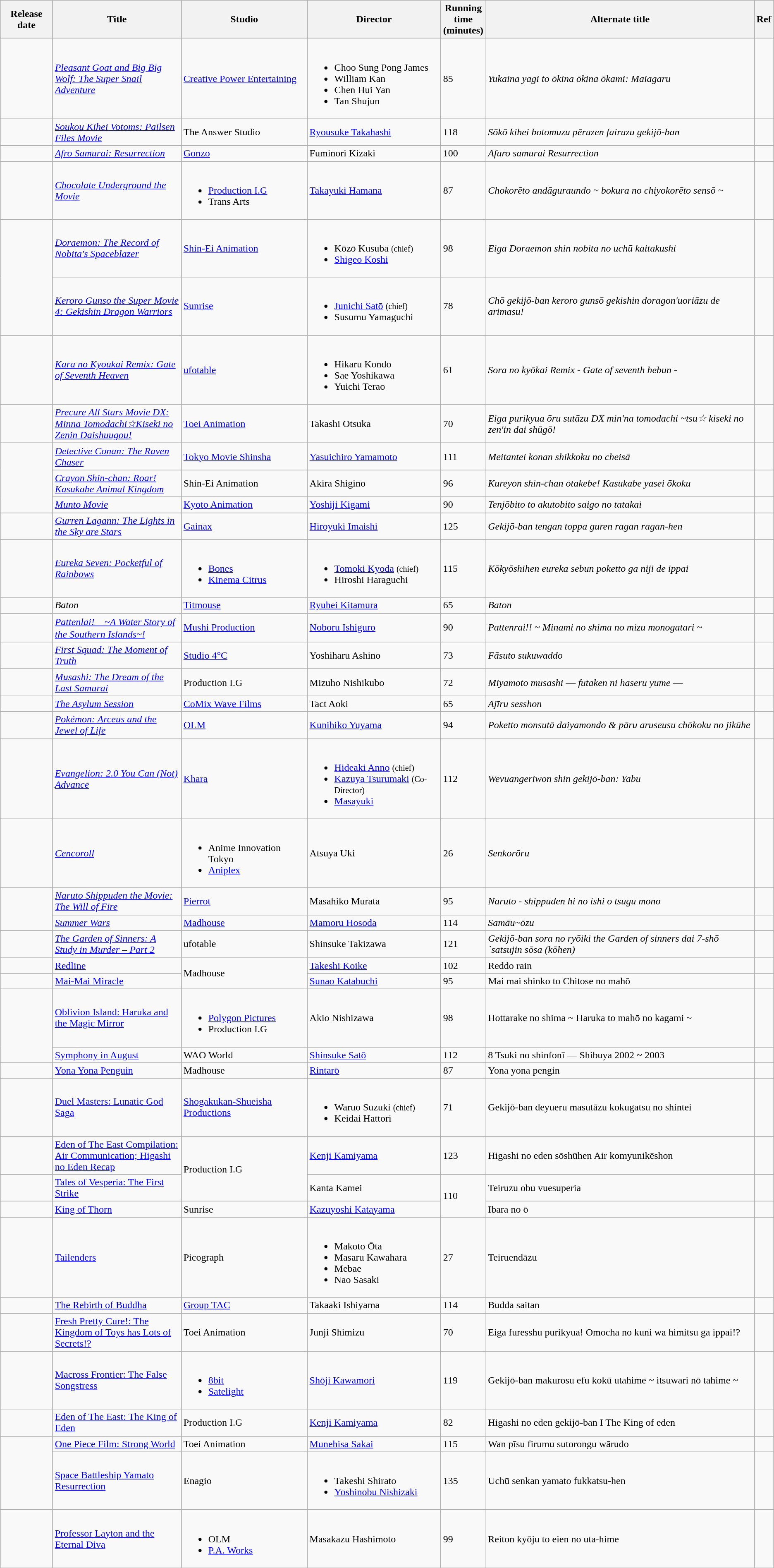<table class="wikitable sortable" border="1">
<tr>
<th>Release date</th>
<th width="200px">Title</th>
<th>Studio</th>
<th>Director</th>
<th width="10px">Running time (minutes)</th>
<th class="unsortable">Alternate title</th>
<th>Ref</th>
</tr>
<tr>
<td></td>
<td><a href='#'><em>Pleasant Goat and Big Big Wolf: The Super Snail Adventure</em></a></td>
<td><a href='#'>Creative Power Entertaining</a></td>
<td><br><ul><li>Choo Sung Pong James</li><li>William Kan</li><li>Chen Hui Yan</li><li>Tan Shujun</li></ul></td>
<td>85</td>
<td><em>Yukaina yagi to ōkina ōkina ōkami: Maiagaru</em></td>
<td></td>
</tr>
<tr>
<td></td>
<td><a href='#'><em>Soukou Kihei Votoms: Pailsen Files Movie</em></a></td>
<td>The Answer Studio</td>
<td><a href='#'>Ryousuke Takahashi</a></td>
<td>118</td>
<td><em>Sōkō kihei botomuzu pēruzen fairuzu gekijō-ban</em></td>
<td></td>
</tr>
<tr>
<td></td>
<td><em><a href='#'>Afro Samurai: Resurrection</a></em></td>
<td><a href='#'>Gonzo</a></td>
<td>Fuminori Kizaki</td>
<td>100</td>
<td><em>Afuro samurai Resurrection</em></td>
<td></td>
</tr>
<tr>
<td></td>
<td><em><a href='#'>Chocolate Underground the Movie</a></em></td>
<td><br><ul><li><a href='#'>Production I.G</a></li><li>Trans Arts</li></ul></td>
<td><a href='#'>Takayuki Hamana</a></td>
<td>87</td>
<td><em>Chokorēto andāguraundo ~ bokura no chiyokorēto sensō ~</em></td>
<td></td>
</tr>
<tr>
<td rowspan="2"></td>
<td><em><a href='#'>Doraemon: The Record of Nobita's Spaceblazer</a></em></td>
<td><a href='#'>Shin-Ei Animation</a></td>
<td><br><ul><li>Kōzō Kusuba <small>(chief)</small></li><li><a href='#'>Shigeo Koshi</a></li></ul></td>
<td>98</td>
<td><em>Eiga Doraemon shin nobita no uchū kaitakushi</em></td>
<td></td>
</tr>
<tr>
<td><em><a href='#'>Keroro Gunso the Super Movie 4: Gekishin Dragon Warriors</a></em></td>
<td><a href='#'>Sunrise</a></td>
<td><br><ul><li><a href='#'>Junichi Satō</a> <small>(chief)</small></li><li>Susumu Yamaguchi</li></ul></td>
<td>78</td>
<td><em>Chō gekijō-ban keroro gunsō gekishin doragon'uoriāzu de arimasu!</em></td>
<td></td>
</tr>
<tr>
<td></td>
<td><em><a href='#'>Kara no Kyoukai Remix: Gate of Seventh Heaven</a></em></td>
<td><a href='#'>ufotable</a></td>
<td><br><ul><li>Hikaru Kondo</li><li>Sae Yoshikawa</li><li>Yuichi Terao</li></ul></td>
<td>61</td>
<td><em>Sora no kyōkai Remix - Gate of seventh hebun -</em></td>
<td></td>
</tr>
<tr>
<td></td>
<td><a href='#'><em>Precure All Stars Movie DX: Minna Tomodachi☆Kiseki no Zenin Daishuugou!</em></a></td>
<td><a href='#'>Toei Animation</a></td>
<td>Takashi Otsuka</td>
<td>70</td>
<td><em>Eiga purikyua ōru sutāzu DX min'na tomodachi ~tsu☆ kiseki no zen'in dai shūgō!</em></td>
<td></td>
</tr>
<tr>
<td rowspan="3"></td>
<td><em><a href='#'>Detective Conan: The Raven Chaser</a></em></td>
<td><a href='#'>Tokyo Movie Shinsha</a></td>
<td><a href='#'>Yasuichiro Yamamoto</a></td>
<td>111</td>
<td><em>Meitantei konan shikkoku no cheisā</em></td>
<td></td>
</tr>
<tr>
<td><em><a href='#'>Crayon Shin-chan: Roar! Kasukabe Animal Kingdom</a></em></td>
<td>Shin-Ei Animation</td>
<td>Akira Shigino</td>
<td>96</td>
<td><em>Kureyon shin-chan otakebe! Kasukabe yasei ōkoku</em></td>
<td></td>
</tr>
<tr>
<td><em><a href='#'>Munto Movie</a></em></td>
<td><a href='#'>Kyoto Animation</a></td>
<td><a href='#'>Yoshiji Kigami</a></td>
<td>90</td>
<td><em>Tenjōbito to akutobito saigo no tatakai</em></td>
<td></td>
</tr>
<tr>
<td></td>
<td><em><a href='#'>Gurren Lagann: The Lights in the Sky are Stars</a></em></td>
<td><a href='#'>Gainax</a></td>
<td><a href='#'>Hiroyuki Imaishi</a></td>
<td>125</td>
<td><em>Gekijō-ban tengan toppa guren ragan ragan-hen</em></td>
<td></td>
</tr>
<tr>
<td></td>
<td><em><a href='#'>Eureka Seven: Pocketful of Rainbows</a></em></td>
<td><br><ul><li><a href='#'>Bones</a></li><li><a href='#'>Kinema Citrus</a></li></ul></td>
<td><br><ul><li><a href='#'>Tomoki Kyoda</a> <small>(chief)</small></li><li>Hiroshi Haraguchi</li></ul></td>
<td>115</td>
<td><em>Kōkyōshihen eureka sebun poketto ga niji de ippai</em></td>
<td></td>
</tr>
<tr>
<td></td>
<td><em>Baton</em></td>
<td><a href='#'>Titmouse</a></td>
<td><a href='#'>Ryuhei Kitamura</a></td>
<td>65</td>
<td><em>Baton</em></td>
<td></td>
</tr>
<tr>
<td></td>
<td><em><a href='#'>Pattenlai!　~A Water Story of the Southern Islands~!</a></em></td>
<td><a href='#'>Mushi Production</a></td>
<td><a href='#'>Noboru Ishiguro</a></td>
<td>90</td>
<td><em>Pattenrai!! ~ Minami no shima no mizu monogatari ~</em></td>
<td></td>
</tr>
<tr>
<td></td>
<td><em><a href='#'>First Squad: The Moment of Truth</a></em></td>
<td><a href='#'>Studio 4°C</a></td>
<td>Yoshiharu Ashino</td>
<td>73</td>
<td><em>Fāsuto sukuwaddo</em></td>
<td></td>
</tr>
<tr>
<td></td>
<td><em><a href='#'>Musashi: The Dream of the Last Samurai</a></em></td>
<td>Production I.G</td>
<td>Mizuho Nishikubo</td>
<td>72</td>
<td><em>Miyamoto musashi ― futaken ni haseru yume ―</em></td>
<td></td>
</tr>
<tr>
<td></td>
<td><em><a href='#'>The Asylum Session</a></em></td>
<td><a href='#'>CoMix Wave Films</a></td>
<td>Tact Aoki</td>
<td>65</td>
<td><em>Ajīru sesshon</em></td>
<td></td>
</tr>
<tr>
<td></td>
<td><em><a href='#'>Pokémon: Arceus and the Jewel of Life</a></em></td>
<td><a href='#'>OLM</a></td>
<td><a href='#'>Kunihiko Yuyama</a></td>
<td>94</td>
<td><em>Poketto monsutā daiyamondo & pāru aruseusu chōkoku no jikūhe</em></td>
<td></td>
</tr>
<tr>
<td></td>
<td><em><a href='#'>Evangelion: 2.0 You Can (Not) Advance</a></em></td>
<td><a href='#'>Khara</a></td>
<td><br><ul><li><a href='#'>Hideaki Anno</a> <small>(chief)</small></li><li><a href='#'>Kazuya Tsurumaki</a> <small>(Co-Director)</small></li><li><a href='#'>Masayuki</a></li></ul></td>
<td>112</td>
<td><em>Wevuangeriwon shin gekijō-ban: Yabu</em></td>
<td></td>
</tr>
<tr>
<td></td>
<td><em><a href='#'>Cencoroll</a></em></td>
<td><br><ul><li>Anime Innovation Tokyo</li><li><a href='#'>Aniplex</a></li></ul></td>
<td>Atsuya Uki</td>
<td>26</td>
<td><em>Senkorōru</em></td>
<td></td>
</tr>
<tr>
<td rowspan="2"></td>
<td><em><a href='#'>Naruto Shippuden the Movie: The Will of Fire</a></em></td>
<td><a href='#'>Pierrot</a></td>
<td>Masahiko Murata</td>
<td>95</td>
<td><em>Naruto - shippuden hi no ishi o tsugu mono</em></td>
<td></td>
</tr>
<tr>
<td><em><a href='#'>Summer Wars</a></em></td>
<td><a href='#'>Madhouse</a></td>
<td><a href='#'>Mamoru Hosoda</a></td>
<td>114</td>
<td><em>Samāu~ōzu</em></td>
<td></td>
</tr>
<tr>
<td></td>
<td><em><a href='#'>The Garden of Sinners: A Study in Murder – Part 2</a></em></td>
<td>ufotable</td>
<td>Shinsuke Takizawa</td>
<td>121</td>
<td><em>Gekijō-ban sora no ryōiki the Garden of sinners dai 7-shō `satsujin sōsa (kōhen)<strong></td>
<td></td>
</tr>
<tr>
<td></td>
<td></em><a href='#'>Redline</a><em></td>
<td rowspan="2">Madhouse</td>
<td><a href='#'>Takeshi Koike</a></td>
<td>102</td>
<td></em>Reddo rain<em></td>
<td></td>
</tr>
<tr>
<td></td>
<td><a href='#'></em>Mai-Mai Miracle<em></a></td>
<td><a href='#'>Sunao Katabuchi</a></td>
<td>95</td>
<td></em>Mai mai shinko to Chitose no mahō<em></td>
<td></td>
</tr>
<tr>
<td rowspan="2"></td>
<td></em><a href='#'>Oblivion Island: Haruka and the Magic Mirror</a><em></td>
<td><br><ul><li><a href='#'>Polygon Pictures</a></li><li>Production I.G</li></ul></td>
<td>Akio Nishizawa</td>
<td>98</td>
<td></em>Hottarake no shima ~ Haruka to mahō no kagami ~<em></td>
<td></td>
</tr>
<tr>
<td></em><a href='#'>Symphony in August</a><em></td>
<td>WAO World</td>
<td><a href='#'>Shinsuke Satō</a></td>
<td>112</td>
<td></em>8 Tsuki no shinfonī ― Shibuya 2002 ~ 2003<em></td>
<td></td>
</tr>
<tr>
<td></td>
<td></em><a href='#'>Yona Yona Penguin</a><em></td>
<td>Madhouse</td>
<td><a href='#'>Rintarō</a></td>
<td>87</td>
<td></em>Yona yona pengin<em></td>
<td></td>
</tr>
<tr>
<td></td>
<td></em><a href='#'>Duel Masters: Lunatic God Saga</a><em></td>
<td><a href='#'>Shogakukan-Shueisha Productions</a></td>
<td><br><ul><li>Waruo Suzuki <small>(chief)</small></li><li>Keidai Hattori</li></ul></td>
<td>71</td>
<td></em>Gekijō-ban deyueru masutāzu kokugatsu no shintei<em></td>
<td></td>
</tr>
<tr>
<td></td>
<td></em><a href='#'>Eden of The East Compilation: Air Communication; Higashi no Eden Recap</a><em></td>
<td rowspan="2">Production I.G</td>
<td><a href='#'>Kenji Kamiyama</a></td>
<td>123</td>
<td></em>Higashi no eden sōshūhen Air komyunikēshon<em></td>
<td></td>
</tr>
<tr>
<td></td>
<td></em><a href='#'>Tales of Vesperia: The First Strike</a><em></td>
<td>Kanta Kamei</td>
<td rowspan="2">110</td>
<td></em>Teiruzu obu vuesuperia<em></td>
<td></td>
</tr>
<tr>
<td></td>
<td></em><a href='#'>King of Thorn</a><em></td>
<td>Sunrise</td>
<td><a href='#'>Kazuyoshi Katayama</a></td>
<td></em>Ibara no ō<em></td>
<td></td>
</tr>
<tr>
<td></td>
<td></em><a href='#'>Tailenders</a><em></td>
<td>Picograph</td>
<td><br><ul><li>Makoto Ōta</li><li>Masaru Kawahara</li><li>Mebae</li><li>Nao Sasaki</li></ul></td>
<td>27</td>
<td></em>Teiruendāzu<em></td>
<td></td>
</tr>
<tr>
<td></td>
<td></em><a href='#'>The Rebirth of Buddha</a><em></td>
<td><a href='#'>Group TAC</a></td>
<td>Takaaki Ishiyama</td>
<td>114</td>
<td></em>Budda saitan<em></td>
<td></td>
</tr>
<tr>
<td></td>
<td></em><a href='#'>Fresh Pretty Cure!: The Kingdom of Toys has Lots of Secrets!?</a><em></td>
<td>Toei Animation</td>
<td>Junji Shimizu</td>
<td>70</td>
<td></em>Eiga furesshu purikyua! Omocha no kuni wa himitsu ga ippai!?<em></td>
<td></td>
</tr>
<tr>
<td></td>
<td></em><a href='#'>Macross Frontier: The False Songstress</a><em></td>
<td><br><ul><li><a href='#'>8bit</a></li><li><a href='#'>Satelight</a></li></ul></td>
<td><a href='#'>Shōji Kawamori</a></td>
<td>119</td>
<td></em>Gekijō-ban makurosu efu kokū utahime ~ itsuwari nō tahime ~<em></td>
<td></td>
</tr>
<tr>
<td></td>
<td></em><a href='#'>Eden of The East: The King of Eden</a><em></td>
<td>Production I.G</td>
<td><a href='#'>Kenji Kamiyama</a></td>
<td>82</td>
<td></em>Higashi no eden gekijō-ban I The King of eden<em></td>
<td></td>
</tr>
<tr>
<td rowspan="2"></td>
<td></em><a href='#'>One Piece Film: Strong World</a><em></td>
<td>Toei Animation</td>
<td><a href='#'>Munehisa Sakai</a></td>
<td>115</td>
<td></em>Wan pīsu firumu sutorongu wārudo<em></td>
<td></td>
</tr>
<tr>
<td></em><a href='#'>Space Battleship Yamato Resurrection</a><em></td>
<td>Enagio</td>
<td><br><ul><li>Takeshi Shirato</li><li><a href='#'>Yoshinobu Nishizaki</a></li></ul></td>
<td>135</td>
<td></em>Uchū senkan yamato fukkatsu-hen<em></td>
<td></td>
</tr>
<tr>
<td></td>
<td></em><a href='#'>Professor Layton and the Eternal Diva</a><em></td>
<td><br><ul><li>OLM</li><li><a href='#'>P.A. Works</a></li></ul></td>
<td>Masakazu Hashimoto</td>
<td>99</td>
<td></em>Reiton kyōju to eien no uta-hime<em></td>
<td></td>
</tr>
</table>
